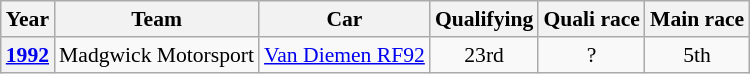<table class="wikitable" style="text-align:center; font-size:90%">
<tr>
<th>Year</th>
<th>Team</th>
<th>Car</th>
<th>Qualifying</th>
<th>Quali race</th>
<th>Main race</th>
</tr>
<tr>
<th><a href='#'>1992</a></th>
<td style="text-align:left;"> Madgwick Motorsport</td>
<td style="text-align:left;"><a href='#'>Van Diemen RF92</a></td>
<td>23rd</td>
<td>?</td>
<td>5th</td>
</tr>
</table>
